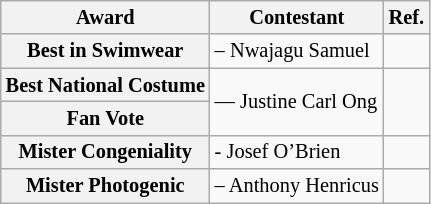<table class="wikitable sortable" style="font-size: 85%;">
<tr>
<th>Award</th>
<th>Contestant</th>
<th>Ref.</th>
</tr>
<tr>
<th>Best in Swimwear</th>
<td> – Nwajagu Samuel</td>
<td></td>
</tr>
<tr>
<th>Best National Costume</th>
<td rowspan="2"> — Justine Carl Ong</td>
<td rowspan="2"></td>
</tr>
<tr>
<th>Fan Vote</th>
</tr>
<tr>
<th>Mister Congeniality</th>
<td> - Josef O’Brien</td>
<td></td>
</tr>
<tr>
<th>Mister Photogenic</th>
<td> – Anthony Henricus</td>
<td></td>
</tr>
</table>
